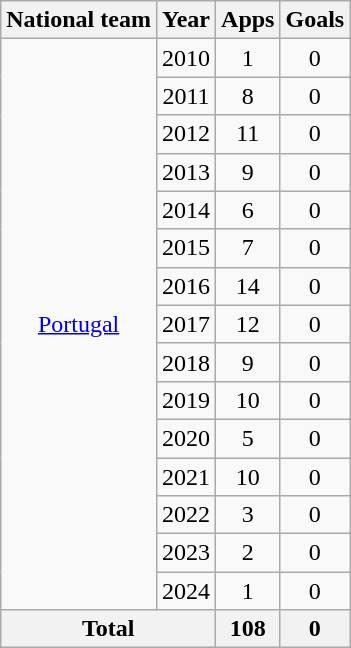<table class="wikitable" style="text-align: center;">
<tr>
<th>National team</th>
<th>Year</th>
<th>Apps</th>
<th>Goals</th>
</tr>
<tr>
<td rowspan="15"><a href='#'>Portugal</a></td>
<td>2010</td>
<td>1</td>
<td>0</td>
</tr>
<tr>
<td>2011</td>
<td>8</td>
<td>0</td>
</tr>
<tr>
<td>2012</td>
<td>11</td>
<td>0</td>
</tr>
<tr>
<td>2013</td>
<td>9</td>
<td>0</td>
</tr>
<tr>
<td>2014</td>
<td>6</td>
<td>0</td>
</tr>
<tr>
<td>2015</td>
<td>7</td>
<td>0</td>
</tr>
<tr>
<td>2016</td>
<td>14</td>
<td>0</td>
</tr>
<tr>
<td>2017</td>
<td>12</td>
<td>0</td>
</tr>
<tr>
<td>2018</td>
<td>9</td>
<td>0</td>
</tr>
<tr>
<td>2019</td>
<td>10</td>
<td>0</td>
</tr>
<tr>
<td>2020</td>
<td>5</td>
<td>0</td>
</tr>
<tr>
<td>2021</td>
<td>10</td>
<td>0</td>
</tr>
<tr>
<td>2022</td>
<td>3</td>
<td>0</td>
</tr>
<tr>
<td>2023</td>
<td>2</td>
<td>0</td>
</tr>
<tr>
<td>2024</td>
<td>1</td>
<td>0</td>
</tr>
<tr>
<th colspan="2">Total</th>
<th>108</th>
<th>0</th>
</tr>
</table>
